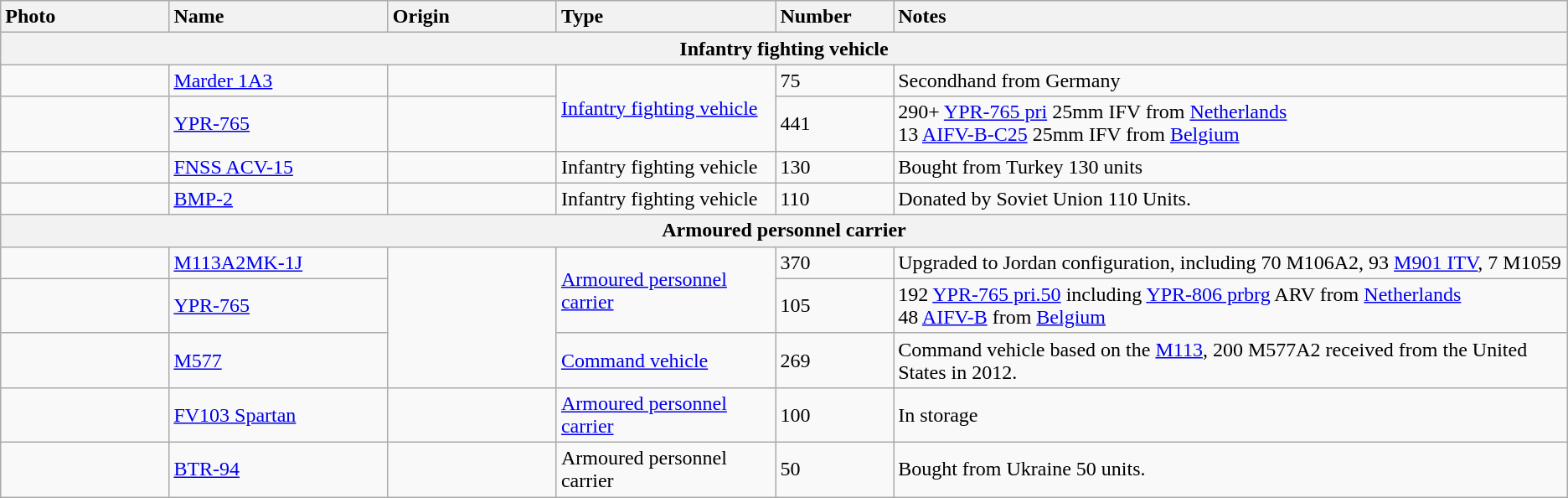<table class="wikitable">
<tr>
<th style="text-align: left; width:10%;">Photo</th>
<th style="text-align: left; width:13%;">Name</th>
<th style="text-align: left; width:10%;">Origin</th>
<th style="text-align: left; width:13%;">Type</th>
<th style="text-align: left; width:7%;">Number</th>
<th style="text-align: left; width:40%;">Notes</th>
</tr>
<tr>
<th colspan="7">Infantry fighting vehicle</th>
</tr>
<tr>
<td></td>
<td><a href='#'>Marder 1A3</a></td>
<td></td>
<td rowspan="2"><a href='#'>Infantry fighting vehicle</a></td>
<td>75</td>
<td>Secondhand from Germany</td>
</tr>
<tr>
<td></td>
<td><a href='#'>YPR-765</a></td>
<td></td>
<td>441</td>
<td>290+ <a href='#'>YPR-765 pri</a> 25mm IFV from <a href='#'>Netherlands</a><br>13 <a href='#'>AIFV-B-C25</a> 25mm IFV from <a href='#'>Belgium</a></td>
</tr>
<tr>
<td></td>
<td><a href='#'>FNSS ACV-15</a></td>
<td></td>
<td>Infantry fighting vehicle</td>
<td>130</td>
<td>Bought from Turkey 130 units</td>
</tr>
<tr>
<td></td>
<td><a href='#'>BMP-2</a></td>
<td></td>
<td>Infantry fighting vehicle</td>
<td>110</td>
<td>Donated by Soviet Union 110 Units.</td>
</tr>
<tr>
<th colspan="7">Armoured personnel carrier</th>
</tr>
<tr>
<td></td>
<td><a href='#'>M113A2MK-1J</a></td>
<td rowspan="3"></td>
<td rowspan="2"><a href='#'>Armoured personnel carrier</a></td>
<td>370</td>
<td>Upgraded to Jordan configuration, including 70 M106A2, 93 <a href='#'>M901 ITV</a>, 7 M1059</td>
</tr>
<tr>
<td></td>
<td><a href='#'>YPR-765</a></td>
<td>105</td>
<td>192 <a href='#'>YPR-765 pri.50</a> including <a href='#'>YPR-806 prbrg</a> ARV from <a href='#'>Netherlands</a><br>48 <a href='#'>AIFV-B</a> from <a href='#'>Belgium</a></td>
</tr>
<tr>
<td></td>
<td><a href='#'>M577</a></td>
<td><a href='#'>Command vehicle</a></td>
<td>269</td>
<td>Command vehicle based on the <a href='#'>M113</a>, 200 M577A2 received from the United States in 2012.</td>
</tr>
<tr>
<td></td>
<td><a href='#'>FV103 Spartan</a></td>
<td></td>
<td><a href='#'>Armoured personnel carrier</a></td>
<td>100</td>
<td>In storage</td>
</tr>
<tr>
<td></td>
<td><a href='#'>BTR-94</a></td>
<td></td>
<td>Armoured personnel<br>carrier</td>
<td>50</td>
<td>Bought from Ukraine 50 units.</td>
</tr>
</table>
